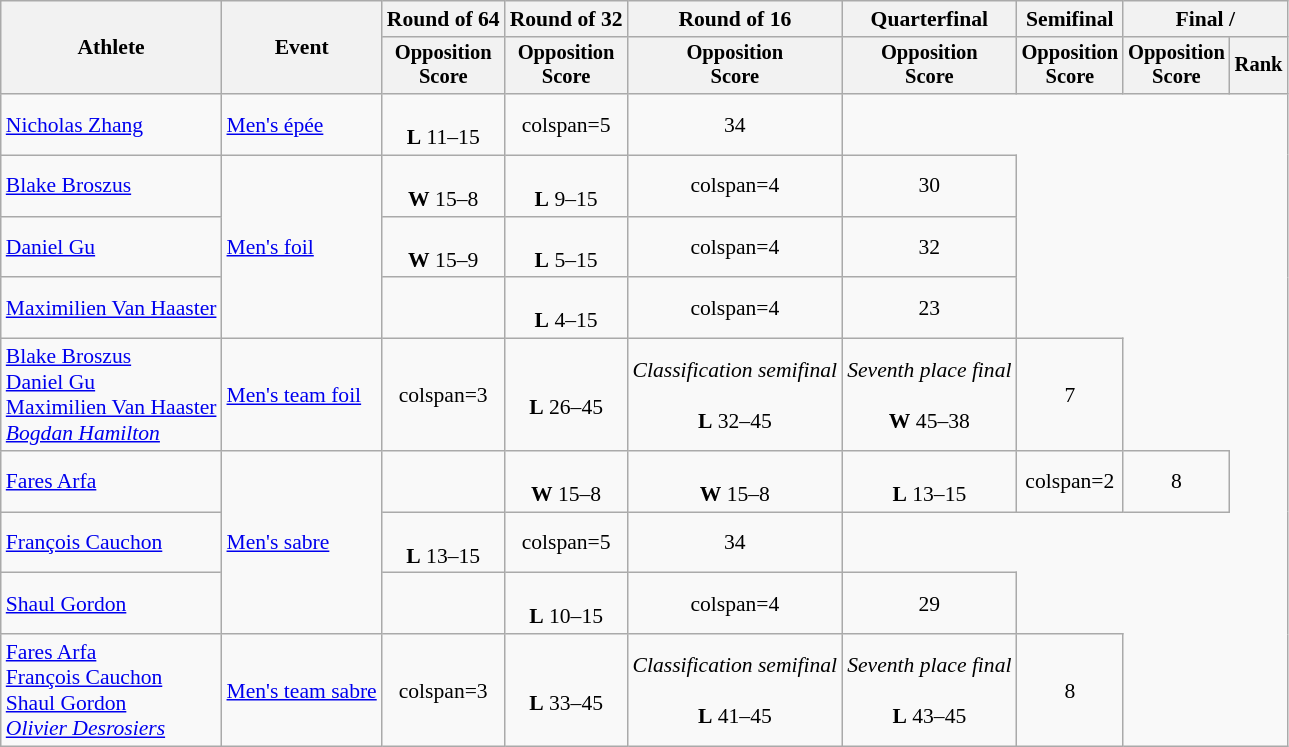<table class=wikitable style="font-size:90%">
<tr>
<th rowspan="2">Athlete</th>
<th rowspan="2">Event</th>
<th>Round of 64</th>
<th>Round of 32</th>
<th>Round of 16</th>
<th>Quarterfinal</th>
<th>Semifinal</th>
<th colspan=2>Final / </th>
</tr>
<tr style="font-size:95%">
<th>Opposition <br> Score</th>
<th>Opposition <br> Score</th>
<th>Opposition <br> Score</th>
<th>Opposition <br> Score</th>
<th>Opposition <br> Score</th>
<th>Opposition <br> Score</th>
<th>Rank</th>
</tr>
<tr align=center>
<td align=left><a href='#'>Nicholas Zhang</a></td>
<td align=left><a href='#'>Men's épée</a></td>
<td><br><strong>L</strong> 11–15</td>
<td>colspan=5 </td>
<td>34</td>
</tr>
<tr align=center>
<td align=left><a href='#'>Blake Broszus</a></td>
<td align=left rowspan=3><a href='#'>Men's foil</a></td>
<td><br><strong>W</strong> 15–8</td>
<td><br><strong>L</strong> 9–15</td>
<td>colspan=4 </td>
<td>30</td>
</tr>
<tr align=center>
<td align=left><a href='#'>Daniel Gu</a></td>
<td><br><strong>W</strong> 15–9</td>
<td><br><strong>L</strong> 5–15</td>
<td>colspan=4 </td>
<td>32</td>
</tr>
<tr align=center>
<td align=left><a href='#'>Maximilien Van Haaster</a></td>
<td></td>
<td><br><strong>L</strong> 4–15</td>
<td>colspan=4 </td>
<td>23</td>
</tr>
<tr align=center>
<td align=left><a href='#'>Blake Broszus</a><br><a href='#'>Daniel Gu</a><br><a href='#'>Maximilien Van Haaster</a><br><em><a href='#'>Bogdan Hamilton</a></em></td>
<td align=left><a href='#'>Men's team foil</a></td>
<td>colspan=3 </td>
<td><br><strong>L</strong> 26–45</td>
<td><em>Classification semifinal</em><br><br><strong>L</strong> 32–45</td>
<td><em>Seventh place final</em><br><br><strong>W</strong> 45–38</td>
<td>7</td>
</tr>
<tr align=center>
<td align=left><a href='#'>Fares Arfa</a></td>
<td align=left rowspan=3><a href='#'>Men's sabre</a></td>
<td></td>
<td><br><strong>W</strong> 15–8</td>
<td><br><strong>W</strong> 15–8</td>
<td><br><strong>L</strong> 13–15</td>
<td>colspan=2 </td>
<td>8</td>
</tr>
<tr align=center>
<td align=left><a href='#'>François Cauchon</a></td>
<td><br> <strong>L</strong> 13–15</td>
<td>colspan=5 </td>
<td>34</td>
</tr>
<tr align=center>
<td align=left><a href='#'>Shaul Gordon</a></td>
<td></td>
<td><br> <strong>L</strong> 10–15</td>
<td>colspan=4 </td>
<td>29</td>
</tr>
<tr align=center>
<td align=left><a href='#'>Fares Arfa</a><br><a href='#'>François Cauchon</a><br><a href='#'>Shaul Gordon</a><br><em><a href='#'>Olivier Desrosiers</a></em></td>
<td align=left><a href='#'>Men's team sabre</a></td>
<td>colspan=3 </td>
<td><br><strong>L</strong> 33–45</td>
<td><em>Classification semifinal</em><br><br><strong>L</strong> 41–45</td>
<td><em>Seventh place final</em><br><br><strong>L</strong> 43–45</td>
<td>8</td>
</tr>
</table>
